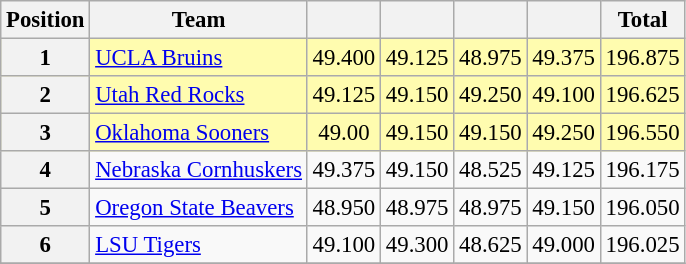<table class="wikitable sortable" style="text-align:center; font-size:95%">
<tr>
<th scope=col>Position</th>
<th scope=col>Team</th>
<th scope=col></th>
<th scope=col></th>
<th scope=col></th>
<th scope=col></th>
<th scope=col>Total</th>
</tr>
<tr bgcolor=fffcaf>
<th scope=row>1</th>
<td align=left><a href='#'>UCLA Bruins</a></td>
<td>49.400</td>
<td>49.125</td>
<td>48.975</td>
<td>49.375</td>
<td>196.875</td>
</tr>
<tr bgcolor=fffcaf>
<th scope=row>2</th>
<td align=left><a href='#'>Utah Red Rocks</a></td>
<td>49.125</td>
<td>49.150</td>
<td>49.250</td>
<td>49.100</td>
<td>196.625</td>
</tr>
<tr bgcolor=fffcaf>
<th scope=row>3</th>
<td align=left><a href='#'>Oklahoma Sooners</a></td>
<td>49.00</td>
<td>49.150</td>
<td>49.150</td>
<td>49.250</td>
<td>196.550</td>
</tr>
<tr>
<th scope=row>4</th>
<td align=left><a href='#'>Nebraska Cornhuskers</a></td>
<td>49.375</td>
<td>49.150</td>
<td>48.525</td>
<td>49.125</td>
<td>196.175</td>
</tr>
<tr>
<th scope=row>5</th>
<td align=left><a href='#'>Oregon State Beavers</a></td>
<td>48.950</td>
<td>48.975</td>
<td>48.975</td>
<td>49.150</td>
<td>196.050</td>
</tr>
<tr>
<th scope=row>6</th>
<td align=left><a href='#'>LSU Tigers</a></td>
<td>49.100</td>
<td>49.300</td>
<td>48.625</td>
<td>49.000</td>
<td>196.025</td>
</tr>
<tr>
</tr>
</table>
